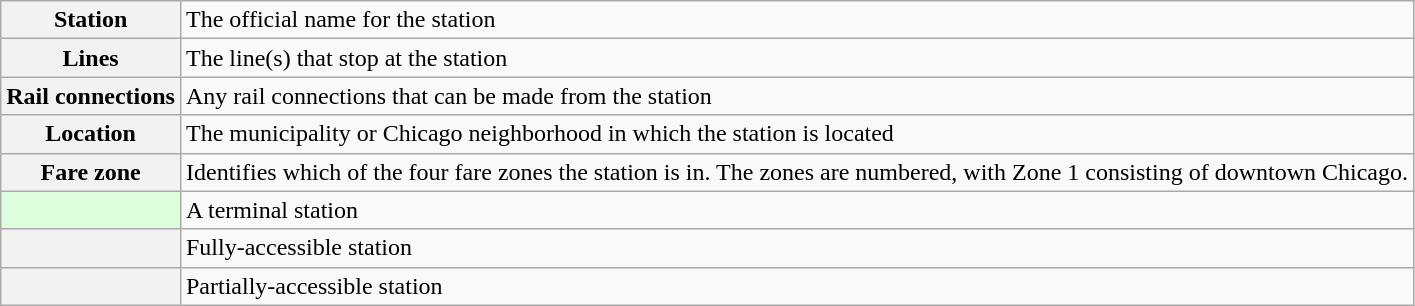<table class="wikitable" border="1">
<tr>
<th scope="row">Station</th>
<td>The official name for the station</td>
</tr>
<tr>
<th scope="row">Lines</th>
<td>The line(s) that stop at the station</td>
</tr>
<tr>
<th scope="row">Rail connections</th>
<td>Any rail connections that can be made from the station</td>
</tr>
<tr>
<th scope="row">Location</th>
<td>The municipality or Chicago neighborhood in which the station is located</td>
</tr>
<tr>
<th scope="row">Fare zone</th>
<td>Identifies which of the four fare zones the station is in. The zones are numbered, with Zone 1 consisting of downtown Chicago.</td>
</tr>
<tr>
<th scope="row" style="background: #ddffdd;"></th>
<td>A terminal station</td>
</tr>
<tr>
<th scope="row"></th>
<td>Fully-accessible station</td>
</tr>
<tr>
<th scope="row"></th>
<td>Partially-accessible station</td>
</tr>
</table>
